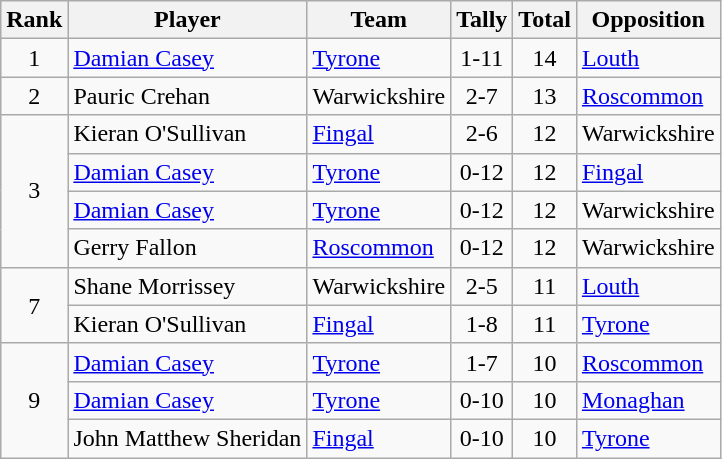<table class="wikitable">
<tr>
<th>Rank</th>
<th>Player</th>
<th>Team</th>
<th>Tally</th>
<th>Total</th>
<th>Opposition</th>
</tr>
<tr>
<td rowspan=1 align=center>1</td>
<td><a href='#'>Damian Casey</a></td>
<td><a href='#'>Tyrone</a></td>
<td align=center>1-11</td>
<td align=center>14</td>
<td><a href='#'>Louth</a></td>
</tr>
<tr>
<td rowspan=1 align=center>2</td>
<td>Pauric Crehan</td>
<td>Warwickshire</td>
<td align=center>2-7</td>
<td align=center>13</td>
<td><a href='#'>Roscommon</a></td>
</tr>
<tr>
<td rowspan=4 align=center>3</td>
<td>Kieran O'Sullivan</td>
<td><a href='#'>Fingal</a></td>
<td align=center>2-6</td>
<td align=center>12</td>
<td>Warwickshire</td>
</tr>
<tr>
<td><a href='#'>Damian Casey</a></td>
<td><a href='#'>Tyrone</a></td>
<td align=center>0-12</td>
<td align=center>12</td>
<td><a href='#'>Fingal</a></td>
</tr>
<tr>
<td><a href='#'>Damian Casey</a></td>
<td><a href='#'>Tyrone</a></td>
<td align=center>0-12</td>
<td align=center>12</td>
<td>Warwickshire</td>
</tr>
<tr>
<td>Gerry Fallon</td>
<td><a href='#'>Roscommon</a></td>
<td align=center>0-12</td>
<td align=center>12</td>
<td>Warwickshire</td>
</tr>
<tr>
<td rowspan=2 align=center>7</td>
<td>Shane Morrissey</td>
<td>Warwickshire</td>
<td align=center>2-5</td>
<td align=center>11</td>
<td><a href='#'>Louth</a></td>
</tr>
<tr>
<td>Kieran O'Sullivan</td>
<td><a href='#'>Fingal</a></td>
<td align=center>1-8</td>
<td align=center>11</td>
<td><a href='#'>Tyrone</a></td>
</tr>
<tr>
<td rowspan=3 align=center>9</td>
<td><a href='#'>Damian Casey</a></td>
<td><a href='#'>Tyrone</a></td>
<td align=center>1-7</td>
<td align=center>10</td>
<td><a href='#'>Roscommon</a></td>
</tr>
<tr>
<td><a href='#'>Damian Casey</a></td>
<td><a href='#'>Tyrone</a></td>
<td align=center>0-10</td>
<td align=center>10</td>
<td><a href='#'>Monaghan</a></td>
</tr>
<tr>
<td>John Matthew Sheridan</td>
<td><a href='#'>Fingal</a></td>
<td align=center>0-10</td>
<td align=center>10</td>
<td><a href='#'>Tyrone</a></td>
</tr>
</table>
